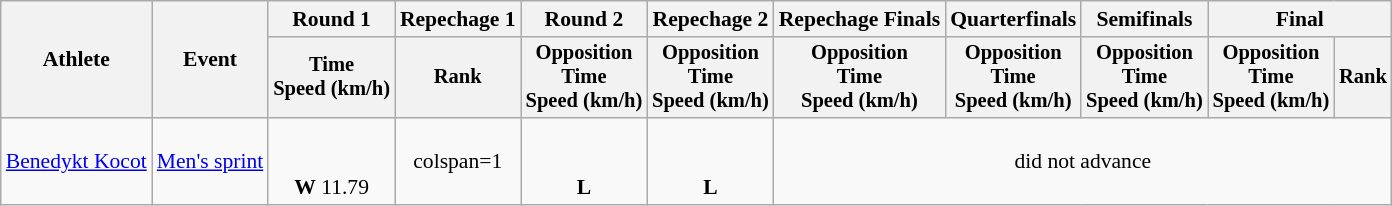<table class="wikitable" style="font-size:90%">
<tr>
<th rowspan="2">Athlete</th>
<th rowspan="2">Event</th>
<th>Round 1</th>
<th>Repechage 1</th>
<th>Round 2</th>
<th>Repechage 2</th>
<th>Repechage Finals</th>
<th>Quarterfinals</th>
<th>Semifinals</th>
<th colspan=2>Final</th>
</tr>
<tr style="font-size:95%">
<th>Time<br>Speed (km/h)</th>
<th>Rank</th>
<th>Opposition<br>Time<br>Speed (km/h)</th>
<th>Opposition<br>Time<br>Speed (km/h)</th>
<th>Opposition<br>Time<br>Speed (km/h)</th>
<th>Opposition<br>Time<br>Speed (km/h)</th>
<th>Opposition<br>Time<br>Speed (km/h)</th>
<th>Opposition<br>Time<br>Speed (km/h)</th>
<th>Rank</th>
</tr>
<tr align=center>
<td align=left><a href='#'>Benedykt Kocot</a></td>
<td style="text-align:left;" rowspan="1"><a href='#'>Men's sprint</a></td>
<td><br><br><strong>W</strong> 11.79</td>
<td>colspan=1 </td>
<td><br><br><strong>L</strong></td>
<td><br><br><strong>L</strong></td>
<td colspan=5>did not advance</td>
</tr>
</table>
